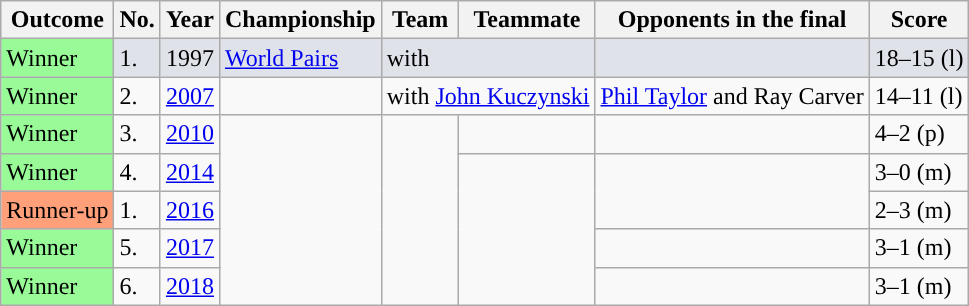<table class="sortable wikitable">
<tr>
<th>Outcome</th>
<th>No.</th>
<th>Year</th>
<th>Championship</th>
<th>Team</th>
<th>Teammate</th>
<th>Opponents in the final</th>
<th>Score</th>
</tr>
<tr style="background:#dfe2e9;">
<td style="background:#98FB98">Winner</td>
<td>1.</td>
<td>1997</td>
<td><a href='#'>World Pairs</a></td>
<td colspan=2>with </td>
<td></td>
<td>18–15 (l)</td>
</tr>
<tr>
<td style="background:#98FB98">Winner</td>
<td>2.</td>
<td><a href='#'>2007</a></td>
<td></td>
<td colspan=2>with  <a href='#'>John Kuczynski</a></td>
<td> <a href='#'>Phil Taylor</a> and  Ray Carver</td>
<td>14–11 (l)</td>
</tr>
<tr>
<td style="background:#98FB98">Winner</td>
<td>3.</td>
<td><a href='#'>2010</a></td>
<td rowspan=5></td>
<td rowspan=5></td>
<td></td>
<td></td>
<td>4–2 (p)</td>
</tr>
<tr>
<td style="background:#98FB98">Winner</td>
<td>4.</td>
<td><a href='#'>2014</a></td>
<td rowspan=4></td>
<td rowspan=2></td>
<td>3–0 (m)</td>
</tr>
<tr>
<td style="background:#ffa07a">Runner-up</td>
<td>1.</td>
<td><a href='#'>2016</a></td>
<td>2–3 (m)</td>
</tr>
<tr>
<td style="background:#98FB98">Winner</td>
<td>5.</td>
<td><a href='#'>2017</a></td>
<td></td>
<td>3–1 (m)</td>
</tr>
<tr>
<td style="background:#98FB98">Winner</td>
<td>6.</td>
<td><a href='#'>2018</a></td>
<td></td>
<td>3–1 (m)</td>
</tr>
</table>
